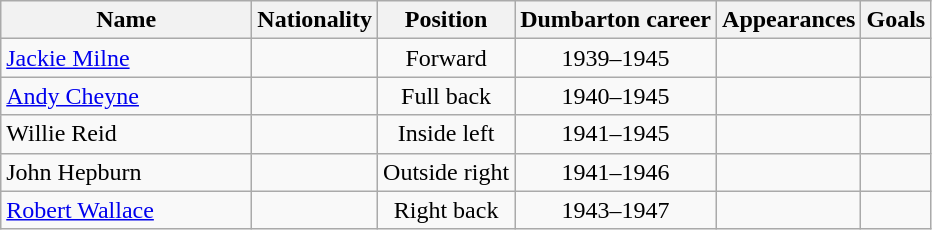<table class="wikitable sortable" style="text-align: center;">
<tr>
<th style="width:10em">Name</th>
<th>Nationality</th>
<th>Position</th>
<th>Dumbarton career</th>
<th>Appearances</th>
<th>Goals</th>
</tr>
<tr>
<td align="left"><a href='#'>Jackie Milne</a></td>
<td align="left"></td>
<td>Forward</td>
<td>1939–1945</td>
<td></td>
<td></td>
</tr>
<tr>
<td align="left"><a href='#'>Andy Cheyne</a></td>
<td align="left"></td>
<td>Full back</td>
<td>1940–1945</td>
<td></td>
<td></td>
</tr>
<tr>
<td align="left">Willie Reid</td>
<td align="left"></td>
<td>Inside left</td>
<td>1941–1945</td>
<td></td>
<td></td>
</tr>
<tr>
<td align="left">John Hepburn</td>
<td align="left"></td>
<td>Outside right</td>
<td>1941–1946</td>
<td></td>
<td></td>
</tr>
<tr>
<td align="left"><a href='#'>Robert Wallace</a></td>
<td align="left"></td>
<td>Right back</td>
<td>1943–1947</td>
<td></td>
<td></td>
</tr>
</table>
